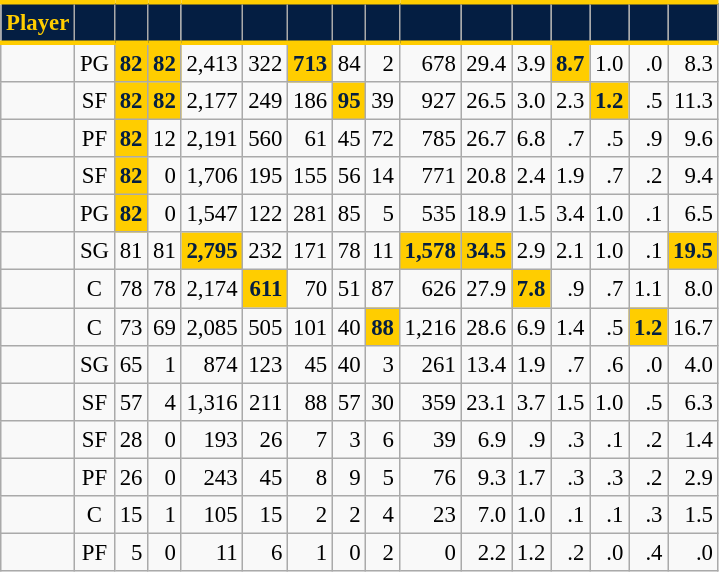<table class="wikitable sortable" style="font-size: 95%; text-align:right;">
<tr>
<th style="background:#041E42; color:#FFCD00; border-top:#FFCD00 3px solid; border-bottom:#FFCD00 3px solid;">Player</th>
<th style="background:#041E42; color:#FFCD00; border-top:#FFCD00 3px solid; border-bottom:#FFCD00 3px solid;"></th>
<th style="background:#041E42; color:#FFCD00; border-top:#FFCD00 3px solid; border-bottom:#FFCD00 3px solid;"></th>
<th style="background:#041E42; color:#FFCD00; border-top:#FFCD00 3px solid; border-bottom:#FFCD00 3px solid;"></th>
<th style="background:#041E42; color:#FFCD00; border-top:#FFCD00 3px solid; border-bottom:#FFCD00 3px solid;"></th>
<th style="background:#041E42; color:#FFCD00; border-top:#FFCD00 3px solid; border-bottom:#FFCD00 3px solid;"></th>
<th style="background:#041E42; color:#FFCD00; border-top:#FFCD00 3px solid; border-bottom:#FFCD00 3px solid;"></th>
<th style="background:#041E42; color:#FFCD00; border-top:#FFCD00 3px solid; border-bottom:#FFCD00 3px solid;"></th>
<th style="background:#041E42; color:#FFCD00; border-top:#FFCD00 3px solid; border-bottom:#FFCD00 3px solid;"></th>
<th style="background:#041E42; color:#FFCD00; border-top:#FFCD00 3px solid; border-bottom:#FFCD00 3px solid;"></th>
<th style="background:#041E42; color:#FFCD00; border-top:#FFCD00 3px solid; border-bottom:#FFCD00 3px solid;"></th>
<th style="background:#041E42; color:#FFCD00; border-top:#FFCD00 3px solid; border-bottom:#FFCD00 3px solid;"></th>
<th style="background:#041E42; color:#FFCD00; border-top:#FFCD00 3px solid; border-bottom:#FFCD00 3px solid;"></th>
<th style="background:#041E42; color:#FFCD00; border-top:#FFCD00 3px solid; border-bottom:#FFCD00 3px solid;"></th>
<th style="background:#041E42; color:#FFCD00; border-top:#FFCD00 3px solid; border-bottom:#FFCD00 3px solid;"></th>
<th style="background:#041E42; color:#FFCD00; border-top:#FFCD00 3px solid; border-bottom:#FFCD00 3px solid;"></th>
</tr>
<tr>
<td style="text-align:left;"></td>
<td style="text-align:center;">PG</td>
<td style="background:#FFCD00; color:#041E42;"><strong>82</strong></td>
<td style="background:#FFCD00; color:#041E42;"><strong>82</strong></td>
<td>2,413</td>
<td>322</td>
<td style="background:#FFCD00; color:#041E42;"><strong>713</strong></td>
<td>84</td>
<td>2</td>
<td>678</td>
<td>29.4</td>
<td>3.9</td>
<td style="background:#FFCD00; color:#041E42;"><strong>8.7</strong></td>
<td>1.0</td>
<td>.0</td>
<td>8.3</td>
</tr>
<tr>
<td style="text-align:left;"></td>
<td style="text-align:center;">SF</td>
<td style="background:#FFCD00; color:#041E42;"><strong>82</strong></td>
<td style="background:#FFCD00; color:#041E42;"><strong>82</strong></td>
<td>2,177</td>
<td>249</td>
<td>186</td>
<td style="background:#FFCD00; color:#041E42;"><strong>95</strong></td>
<td>39</td>
<td>927</td>
<td>26.5</td>
<td>3.0</td>
<td>2.3</td>
<td style="background:#FFCD00; color:#041E42;"><strong>1.2</strong></td>
<td>.5</td>
<td>11.3</td>
</tr>
<tr>
<td style="text-align:left;"></td>
<td style="text-align:center;">PF</td>
<td style="background:#FFCD00; color:#041E42;"><strong>82</strong></td>
<td>12</td>
<td>2,191</td>
<td>560</td>
<td>61</td>
<td>45</td>
<td>72</td>
<td>785</td>
<td>26.7</td>
<td>6.8</td>
<td>.7</td>
<td>.5</td>
<td>.9</td>
<td>9.6</td>
</tr>
<tr>
<td style="text-align:left;"></td>
<td style="text-align:center;">SF</td>
<td style="background:#FFCD00; color:#041E42;"><strong>82</strong></td>
<td>0</td>
<td>1,706</td>
<td>195</td>
<td>155</td>
<td>56</td>
<td>14</td>
<td>771</td>
<td>20.8</td>
<td>2.4</td>
<td>1.9</td>
<td>.7</td>
<td>.2</td>
<td>9.4</td>
</tr>
<tr>
<td style="text-align:left;"></td>
<td style="text-align:center;">PG</td>
<td style="background:#FFCD00; color:#041E42;"><strong>82</strong></td>
<td>0</td>
<td>1,547</td>
<td>122</td>
<td>281</td>
<td>85</td>
<td>5</td>
<td>535</td>
<td>18.9</td>
<td>1.5</td>
<td>3.4</td>
<td>1.0</td>
<td>.1</td>
<td>6.5</td>
</tr>
<tr>
<td style="text-align:left;"></td>
<td style="text-align:center;">SG</td>
<td>81</td>
<td>81</td>
<td style="background:#FFCD00; color:#041E42;"><strong>2,795</strong></td>
<td>232</td>
<td>171</td>
<td>78</td>
<td>11</td>
<td style="background:#FFCD00; color:#041E42;"><strong>1,578</strong></td>
<td style="background:#FFCD00; color:#041E42;"><strong>34.5</strong></td>
<td>2.9</td>
<td>2.1</td>
<td>1.0</td>
<td>.1</td>
<td style="background:#FFCD00; color:#041E42;"><strong>19.5</strong></td>
</tr>
<tr>
<td style="text-align:left;"></td>
<td style="text-align:center;">C</td>
<td>78</td>
<td>78</td>
<td>2,174</td>
<td style="background:#FFCD00; color:#041E42;"><strong>611</strong></td>
<td>70</td>
<td>51</td>
<td>87</td>
<td>626</td>
<td>27.9</td>
<td style="background:#FFCD00; color:#041E42;"><strong>7.8</strong></td>
<td>.9</td>
<td>.7</td>
<td>1.1</td>
<td>8.0</td>
</tr>
<tr>
<td style="text-align:left;"></td>
<td style="text-align:center;">C</td>
<td>73</td>
<td>69</td>
<td>2,085</td>
<td>505</td>
<td>101</td>
<td>40</td>
<td style="background:#FFCD00; color:#041E42;"><strong>88</strong></td>
<td>1,216</td>
<td>28.6</td>
<td>6.9</td>
<td>1.4</td>
<td>.5</td>
<td style="background:#FFCD00; color:#041E42;"><strong>1.2</strong></td>
<td>16.7</td>
</tr>
<tr>
<td style="text-align:left;"></td>
<td style="text-align:center;">SG</td>
<td>65</td>
<td>1</td>
<td>874</td>
<td>123</td>
<td>45</td>
<td>40</td>
<td>3</td>
<td>261</td>
<td>13.4</td>
<td>1.9</td>
<td>.7</td>
<td>.6</td>
<td>.0</td>
<td>4.0</td>
</tr>
<tr>
<td style="text-align:left;"></td>
<td style="text-align:center;">SF</td>
<td>57</td>
<td>4</td>
<td>1,316</td>
<td>211</td>
<td>88</td>
<td>57</td>
<td>30</td>
<td>359</td>
<td>23.1</td>
<td>3.7</td>
<td>1.5</td>
<td>1.0</td>
<td>.5</td>
<td>6.3</td>
</tr>
<tr>
<td style="text-align:left;"></td>
<td style="text-align:center;">SF</td>
<td>28</td>
<td>0</td>
<td>193</td>
<td>26</td>
<td>7</td>
<td>3</td>
<td>6</td>
<td>39</td>
<td>6.9</td>
<td>.9</td>
<td>.3</td>
<td>.1</td>
<td>.2</td>
<td>1.4</td>
</tr>
<tr>
<td style="text-align:left;"></td>
<td style="text-align:center;">PF</td>
<td>26</td>
<td>0</td>
<td>243</td>
<td>45</td>
<td>8</td>
<td>9</td>
<td>5</td>
<td>76</td>
<td>9.3</td>
<td>1.7</td>
<td>.3</td>
<td>.3</td>
<td>.2</td>
<td>2.9</td>
</tr>
<tr>
<td style="text-align:left;"></td>
<td style="text-align:center;">C</td>
<td>15</td>
<td>1</td>
<td>105</td>
<td>15</td>
<td>2</td>
<td>2</td>
<td>4</td>
<td>23</td>
<td>7.0</td>
<td>1.0</td>
<td>.1</td>
<td>.1</td>
<td>.3</td>
<td>1.5</td>
</tr>
<tr>
<td style="text-align:left;"></td>
<td style="text-align:center;">PF</td>
<td>5</td>
<td>0</td>
<td>11</td>
<td>6</td>
<td>1</td>
<td>0</td>
<td>2</td>
<td>0</td>
<td>2.2</td>
<td>1.2</td>
<td>.2</td>
<td>.0</td>
<td>.4</td>
<td>.0</td>
</tr>
</table>
